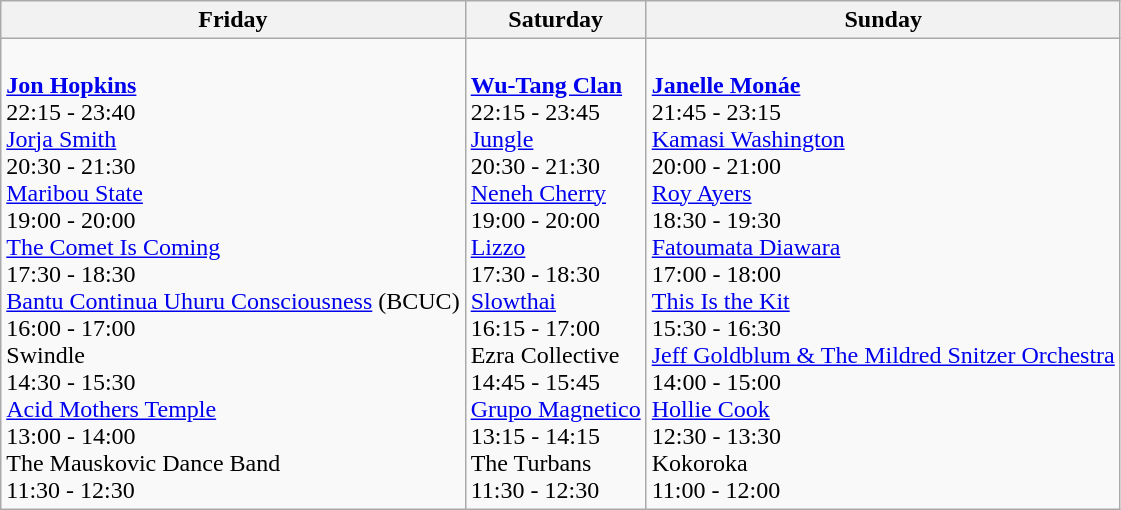<table class="wikitable">
<tr>
<th>Friday</th>
<th>Saturday</th>
<th>Sunday</th>
</tr>
<tr valign="top">
<td><br><strong><a href='#'>Jon Hopkins</a></strong>
<br>22:15 - 23:40
<br><a href='#'>Jorja Smith</a>
<br>20:30 - 21:30
<br><a href='#'>Maribou State</a>
<br>19:00 - 20:00
<br><a href='#'>The Comet Is Coming</a>
<br>17:30 - 18:30
<br><a href='#'>Bantu Continua Uhuru Consciousness</a> (BCUC)
<br>16:00 - 17:00
<br>Swindle
<br>14:30 - 15:30
<br><a href='#'>Acid Mothers Temple</a>
<br>13:00 - 14:00
<br>The Mauskovic Dance Band
<br>11:30 - 12:30</td>
<td><br><strong><a href='#'>Wu-Tang Clan</a></strong>
<br>22:15 - 23:45
<br><a href='#'>Jungle</a>
<br>20:30 - 21:30
<br><a href='#'>Neneh Cherry</a>
<br>19:00 - 20:00
<br><a href='#'>Lizzo</a>
<br>17:30 - 18:30
<br><a href='#'>Slowthai</a>
<br>16:15 - 17:00
<br>Ezra Collective
<br>14:45 - 15:45
<br><a href='#'>Grupo Magnetico</a>
<br>13:15 - 14:15
<br>The Turbans
<br>11:30 - 12:30</td>
<td><br><strong><a href='#'>Janelle Monáe</a></strong>
<br>21:45 - 23:15
<br><a href='#'>Kamasi Washington</a>
<br>20:00 - 21:00
<br><a href='#'>Roy Ayers</a>
<br>18:30 - 19:30
<br><a href='#'>Fatoumata Diawara</a>
<br>17:00 - 18:00
<br><a href='#'>This Is the Kit</a>
<br>15:30 - 16:30
<br><a href='#'>Jeff Goldblum & The Mildred Snitzer Orchestra</a> 
<br>14:00 - 15:00
<br><a href='#'>Hollie Cook</a>
<br>12:30 - 13:30
<br>Kokoroka
<br>11:00 - 12:00</td>
</tr>
</table>
